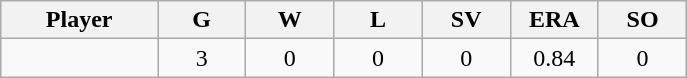<table class="wikitable sortable">
<tr>
<th bgcolor="#DDDDFF" width="16%">Player</th>
<th bgcolor="#DDDDFF" width="9%">G</th>
<th bgcolor="#DDDDFF" width="9%">W</th>
<th bgcolor="#DDDDFF" width="9%">L</th>
<th bgcolor="#DDDDFF" width="9%">SV</th>
<th bgcolor="#DDDDFF" width="9%">ERA</th>
<th bgcolor="#DDDDFF" width="9%">SO</th>
</tr>
<tr align="center">
<td></td>
<td>3</td>
<td>0</td>
<td>0</td>
<td>0</td>
<td>0.84</td>
<td>0</td>
</tr>
</table>
